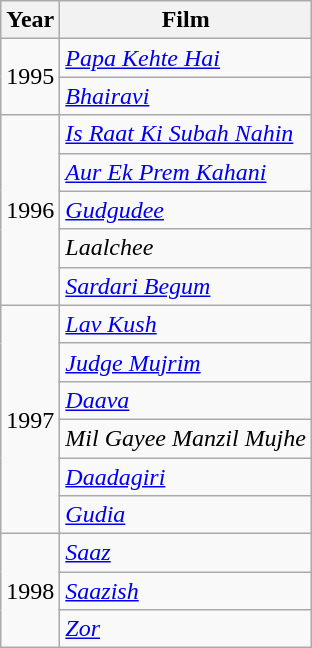<table class="wikitable sortable">
<tr>
<th>Year</th>
<th>Film</th>
</tr>
<tr>
<td rowspan="2">1995</td>
<td><em><a href='#'>Papa Kehte Hai</a></em></td>
</tr>
<tr>
<td><em><a href='#'>Bhairavi</a></em></td>
</tr>
<tr>
<td rowspan="5">1996</td>
<td><em><a href='#'>Is Raat Ki Subah Nahin</a></em></td>
</tr>
<tr>
<td><em><a href='#'>Aur Ek Prem Kahani</a></em></td>
</tr>
<tr>
<td><em><a href='#'>Gudgudee</a></em></td>
</tr>
<tr>
<td><em>Laalchee</em></td>
</tr>
<tr>
<td><em><a href='#'>Sardari Begum</a></em></td>
</tr>
<tr>
<td rowspan="6">1997</td>
<td><em><a href='#'>Lav Kush</a></em></td>
</tr>
<tr>
<td><em><a href='#'>Judge Mujrim</a></em></td>
</tr>
<tr>
<td><em><a href='#'>Daava</a></em></td>
</tr>
<tr>
<td><em>Mil Gayee Manzil Mujhe</em></td>
</tr>
<tr>
<td><em><a href='#'>Daadagiri</a></em></td>
</tr>
<tr>
<td><em><a href='#'>Gudia</a></em></td>
</tr>
<tr>
<td rowspan="3">1998</td>
<td><em><a href='#'>Saaz</a></em></td>
</tr>
<tr>
<td><em><a href='#'>Saazish</a></em></td>
</tr>
<tr>
<td><em><a href='#'>Zor</a></em></td>
</tr>
</table>
